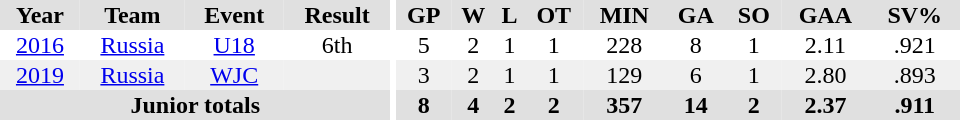<table border="0" cellpadding="1" cellspacing="0" ID="Table3" style="text-align:center; width:40em;">
<tr bgcolor="#e0e0e0">
<th>Year</th>
<th>Team</th>
<th>Event</th>
<th>Result</th>
<th rowspan="100" bgcolor="#ffffff"></th>
<th>GP</th>
<th>W</th>
<th>L</th>
<th>OT</th>
<th>MIN</th>
<th>GA</th>
<th>SO</th>
<th>GAA</th>
<th>SV%</th>
</tr>
<tr align="center">
<td><a href='#'>2016</a></td>
<td><a href='#'>Russia</a></td>
<td><a href='#'>U18</a></td>
<td>6th</td>
<td>5</td>
<td>2</td>
<td>1</td>
<td>1</td>
<td>228</td>
<td>8</td>
<td>1</td>
<td>2.11</td>
<td>.921</td>
</tr>
<tr align="center" bgcolor="#f0f0f0">
<td><a href='#'>2019</a></td>
<td><a href='#'>Russia</a></td>
<td><a href='#'>WJC</a></td>
<td></td>
<td>3</td>
<td>2</td>
<td>1</td>
<td>1</td>
<td>129</td>
<td>6</td>
<td>1</td>
<td>2.80</td>
<td>.893</td>
</tr>
<tr style="background:#e0e0e0; text-align:center;">
<th colspan="4">Junior totals</th>
<th>8</th>
<th>4</th>
<th>2</th>
<th>2</th>
<th>357</th>
<th>14</th>
<th>2</th>
<th>2.37</th>
<th>.911</th>
</tr>
</table>
